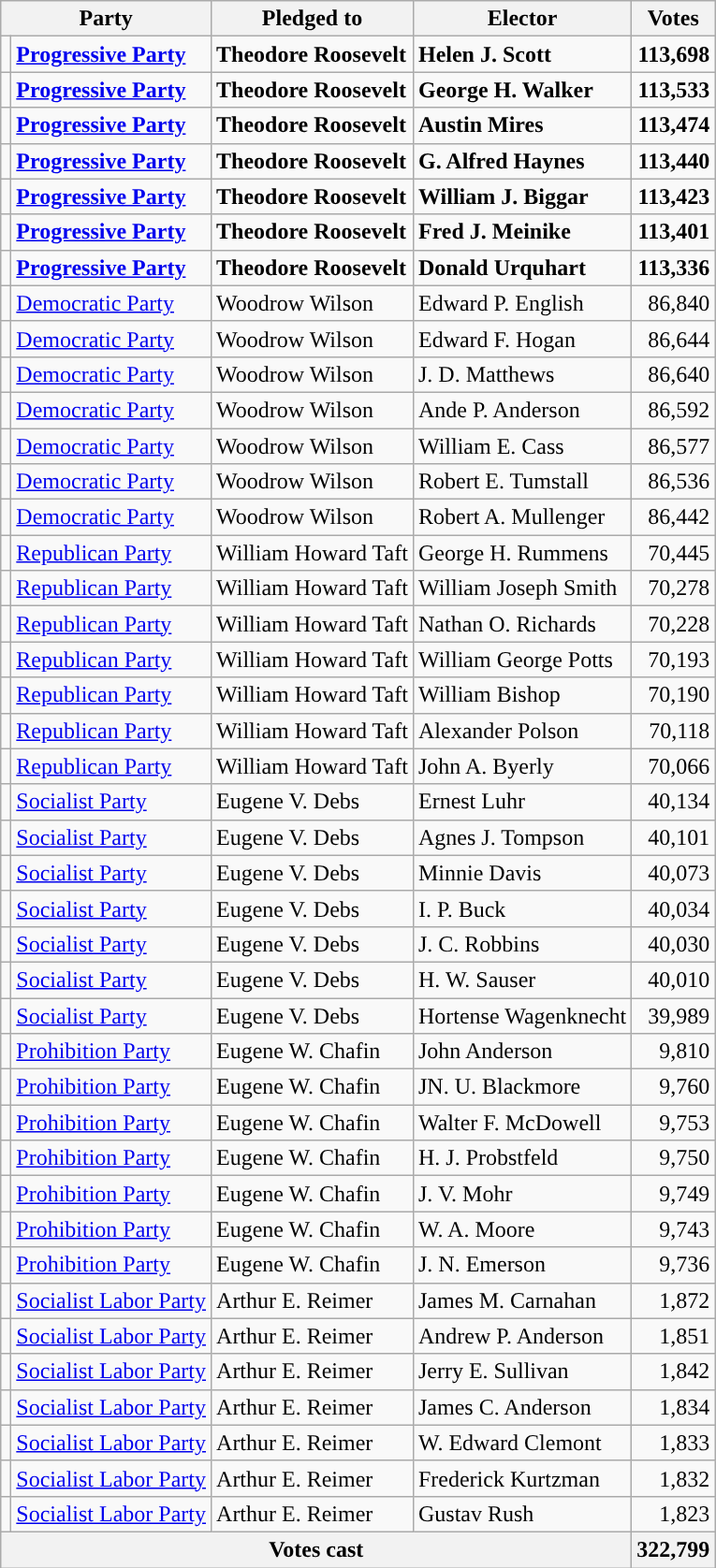<table class="wikitable">
<tr>
<th colspan=2>Party</th>
<th>Pledged to</th>
<th>Elector</th>
<th>Votes</th>
</tr>
<tr style="font-weight:bold">
<td></td>
<td><a href='#'>Progressive Party</a></td>
<td>Theodore Roosevelt</td>
<td>Helen J. Scott</td>
<td align="right">113,698</td>
</tr>
<tr style="font-weight:bold">
<td></td>
<td><a href='#'>Progressive Party</a></td>
<td>Theodore Roosevelt</td>
<td>George H. Walker</td>
<td align="right">113,533</td>
</tr>
<tr style="font-weight:bold">
<td></td>
<td><a href='#'>Progressive Party</a></td>
<td>Theodore Roosevelt</td>
<td>Austin Mires</td>
<td align="right">113,474</td>
</tr>
<tr style="font-weight:bold">
<td></td>
<td><a href='#'>Progressive Party</a></td>
<td>Theodore Roosevelt</td>
<td>G. Alfred Haynes</td>
<td align="right">113,440</td>
</tr>
<tr style="font-weight:bold">
<td></td>
<td><a href='#'>Progressive Party</a></td>
<td>Theodore Roosevelt</td>
<td>William J. Biggar</td>
<td align="right">113,423</td>
</tr>
<tr style="font-weight:bold">
<td></td>
<td><a href='#'>Progressive Party</a></td>
<td>Theodore Roosevelt</td>
<td>Fred J. Meinike</td>
<td align="right">113,401</td>
</tr>
<tr style="font-weight:bold">
<td></td>
<td><a href='#'>Progressive Party</a></td>
<td>Theodore Roosevelt</td>
<td>Donald Urquhart</td>
<td align="right">113,336</td>
</tr>
<tr>
<td></td>
<td><a href='#'>Democratic Party</a></td>
<td>Woodrow Wilson</td>
<td>Edward P. English</td>
<td align="right">86,840</td>
</tr>
<tr>
<td></td>
<td><a href='#'>Democratic Party</a></td>
<td>Woodrow Wilson</td>
<td>Edward F. Hogan</td>
<td align="right">86,644</td>
</tr>
<tr>
<td></td>
<td><a href='#'>Democratic Party</a></td>
<td>Woodrow Wilson</td>
<td>J. D. Matthews</td>
<td align="right">86,640</td>
</tr>
<tr>
<td></td>
<td><a href='#'>Democratic Party</a></td>
<td>Woodrow Wilson</td>
<td>Ande P. Anderson</td>
<td align="right">86,592</td>
</tr>
<tr>
<td></td>
<td><a href='#'>Democratic Party</a></td>
<td>Woodrow Wilson</td>
<td>William E. Cass</td>
<td align="right">86,577</td>
</tr>
<tr>
<td></td>
<td><a href='#'>Democratic Party</a></td>
<td>Woodrow Wilson</td>
<td>Robert E. Tumstall</td>
<td align="right">86,536</td>
</tr>
<tr>
<td></td>
<td><a href='#'>Democratic Party</a></td>
<td>Woodrow Wilson</td>
<td>Robert A. Mullenger</td>
<td align="right">86,442</td>
</tr>
<tr>
<td></td>
<td><a href='#'>Republican Party</a></td>
<td>William Howard Taft</td>
<td>George H. Rummens</td>
<td align="right">70,445</td>
</tr>
<tr>
<td></td>
<td><a href='#'>Republican Party</a></td>
<td>William Howard Taft</td>
<td>William Joseph Smith</td>
<td align="right">70,278</td>
</tr>
<tr>
<td></td>
<td><a href='#'>Republican Party</a></td>
<td>William Howard Taft</td>
<td>Nathan O. Richards</td>
<td align="right">70,228</td>
</tr>
<tr>
<td></td>
<td><a href='#'>Republican Party</a></td>
<td>William Howard Taft</td>
<td>William George Potts</td>
<td align="right">70,193</td>
</tr>
<tr>
<td></td>
<td><a href='#'>Republican Party</a></td>
<td>William Howard Taft</td>
<td>William Bishop</td>
<td align="right">70,190</td>
</tr>
<tr>
<td></td>
<td><a href='#'>Republican Party</a></td>
<td>William Howard Taft</td>
<td>Alexander Polson</td>
<td align="right">70,118</td>
</tr>
<tr>
<td></td>
<td><a href='#'>Republican Party</a></td>
<td>William Howard Taft</td>
<td>John A. Byerly</td>
<td align="right">70,066</td>
</tr>
<tr>
<td></td>
<td><a href='#'>Socialist Party</a></td>
<td>Eugene V. Debs</td>
<td>Ernest Luhr</td>
<td align="right">40,134</td>
</tr>
<tr>
<td></td>
<td><a href='#'>Socialist Party</a></td>
<td>Eugene V. Debs</td>
<td>Agnes J. Tompson</td>
<td align="right">40,101</td>
</tr>
<tr>
<td></td>
<td><a href='#'>Socialist Party</a></td>
<td>Eugene V. Debs</td>
<td>Minnie Davis</td>
<td align="right">40,073</td>
</tr>
<tr>
<td></td>
<td><a href='#'>Socialist Party</a></td>
<td>Eugene V. Debs</td>
<td>I. P. Buck</td>
<td align="right">40,034</td>
</tr>
<tr>
<td></td>
<td><a href='#'>Socialist Party</a></td>
<td>Eugene V. Debs</td>
<td>J. C. Robbins</td>
<td align="right">40,030</td>
</tr>
<tr>
<td></td>
<td><a href='#'>Socialist Party</a></td>
<td>Eugene V. Debs</td>
<td>H. W. Sauser</td>
<td align="right">40,010</td>
</tr>
<tr>
<td></td>
<td><a href='#'>Socialist Party</a></td>
<td>Eugene V. Debs</td>
<td>Hortense Wagenknecht</td>
<td align="right">39,989</td>
</tr>
<tr>
<td></td>
<td><a href='#'>Prohibition Party</a></td>
<td>Eugene W. Chafin</td>
<td>John Anderson</td>
<td align="right">9,810</td>
</tr>
<tr>
<td></td>
<td><a href='#'>Prohibition Party</a></td>
<td>Eugene W. Chafin</td>
<td>JN. U. Blackmore</td>
<td align="right">9,760</td>
</tr>
<tr>
<td></td>
<td><a href='#'>Prohibition Party</a></td>
<td>Eugene W. Chafin</td>
<td>Walter F. McDowell</td>
<td align="right">9,753</td>
</tr>
<tr>
<td></td>
<td><a href='#'>Prohibition Party</a></td>
<td>Eugene W. Chafin</td>
<td>H. J. Probstfeld</td>
<td align="right">9,750</td>
</tr>
<tr>
<td></td>
<td><a href='#'>Prohibition Party</a></td>
<td>Eugene W. Chafin</td>
<td>J. V. Mohr</td>
<td align="right">9,749</td>
</tr>
<tr>
<td></td>
<td><a href='#'>Prohibition Party</a></td>
<td>Eugene W. Chafin</td>
<td>W. A. Moore</td>
<td align="right">9,743</td>
</tr>
<tr>
<td></td>
<td><a href='#'>Prohibition Party</a></td>
<td>Eugene W. Chafin</td>
<td>J. N. Emerson</td>
<td align="right">9,736</td>
</tr>
<tr>
<td></td>
<td><a href='#'>Socialist Labor Party</a></td>
<td>Arthur E. Reimer</td>
<td>James M. Carnahan</td>
<td align="right">1,872</td>
</tr>
<tr>
<td></td>
<td><a href='#'>Socialist Labor Party</a></td>
<td>Arthur E. Reimer</td>
<td>Andrew P. Anderson</td>
<td align="right">1,851</td>
</tr>
<tr>
<td></td>
<td><a href='#'>Socialist Labor Party</a></td>
<td>Arthur E. Reimer</td>
<td>Jerry E. Sullivan</td>
<td align="right">1,842</td>
</tr>
<tr>
<td></td>
<td><a href='#'>Socialist Labor Party</a></td>
<td>Arthur E. Reimer</td>
<td>James C. Anderson</td>
<td align="right">1,834</td>
</tr>
<tr>
<td></td>
<td><a href='#'>Socialist Labor Party</a></td>
<td>Arthur E. Reimer</td>
<td>W. Edward Clemont</td>
<td align="right">1,833</td>
</tr>
<tr>
<td></td>
<td><a href='#'>Socialist Labor Party</a></td>
<td>Arthur E. Reimer</td>
<td>Frederick Kurtzman</td>
<td align="right">1,832</td>
</tr>
<tr>
<td></td>
<td><a href='#'>Socialist Labor Party</a></td>
<td>Arthur E. Reimer</td>
<td>Gustav Rush</td>
<td align="right">1,823</td>
</tr>
<tr>
<th colspan="4">Votes cast</th>
<th>322,799</th>
</tr>
</table>
